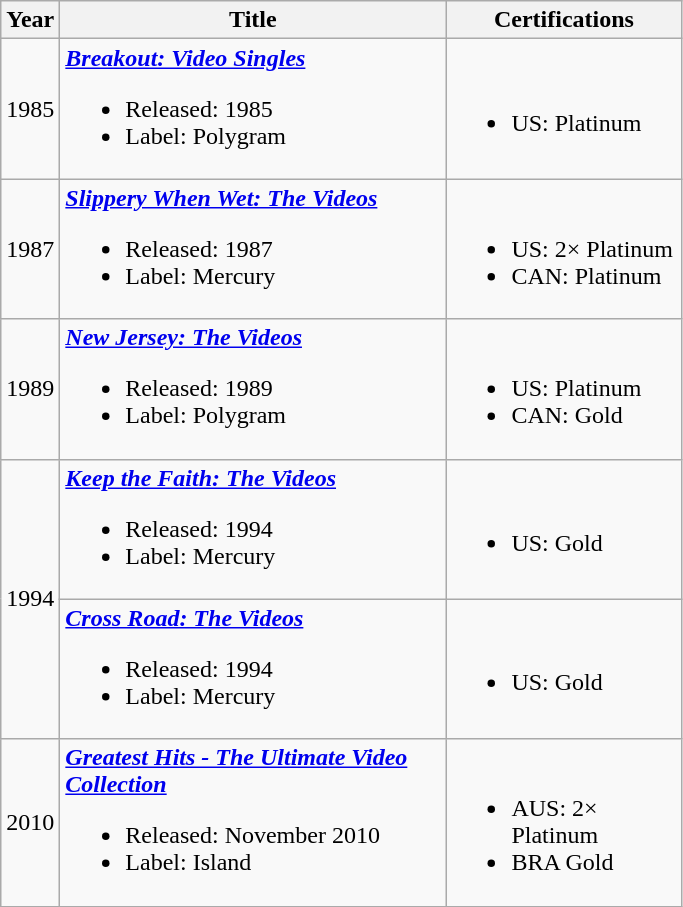<table class="wikitable" style="text-align:center;">
<tr>
<th>Year</th>
<th style="width:250px;">Title</th>
<th style="width:150px;">Certifications</th>
</tr>
<tr>
<td>1985</td>
<td align=left><strong><em><a href='#'>Breakout: Video Singles</a></em></strong><br><ul><li>Released: 1985</li><li>Label: Polygram</li></ul></td>
<td align="left"><br><ul><li>US: Platinum</li></ul></td>
</tr>
<tr>
<td>1987</td>
<td align=left><strong><em><a href='#'>Slippery When Wet: The Videos</a></em></strong><br><ul><li>Released: 1987</li><li>Label: Mercury</li></ul></td>
<td align="left"><br><ul><li>US: 2× Platinum</li><li>CAN: Platinum</li></ul></td>
</tr>
<tr>
<td>1989</td>
<td align=left><strong><em><a href='#'>New Jersey: The Videos</a></em></strong><br><ul><li>Released: 1989</li><li>Label: Polygram</li></ul></td>
<td align="left"><br><ul><li>US: Platinum</li><li>CAN: Gold</li></ul></td>
</tr>
<tr>
<td rowspan="2">1994</td>
<td align=left><strong><em><a href='#'>Keep the Faith: The Videos</a></em></strong><br><ul><li>Released: 1994</li><li>Label: Mercury</li></ul></td>
<td align="left"><br><ul><li>US: Gold</li></ul></td>
</tr>
<tr>
<td align=left><strong><em><a href='#'>Cross Road: The Videos</a></em></strong><br><ul><li>Released: 1994</li><li>Label: Mercury</li></ul></td>
<td align="left"><br><ul><li>US: Gold</li></ul></td>
</tr>
<tr>
<td>2010</td>
<td align=left><strong><em><a href='#'>Greatest Hits - The Ultimate Video Collection</a></em></strong><br><ul><li>Released: November 2010</li><li>Label: Island</li></ul></td>
<td align="left"><br><ul><li>AUS: 2× Platinum</li><li>BRA Gold</li></ul></td>
</tr>
</table>
